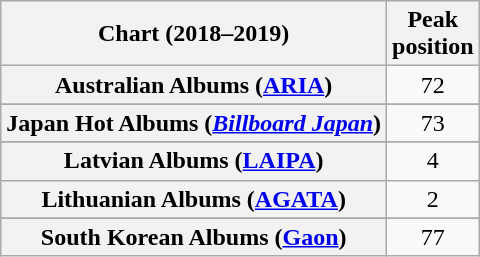<table class="wikitable sortable plainrowheaders" style="text-align:center">
<tr>
<th scope="col">Chart (2018–2019)</th>
<th scope="col">Peak<br>position</th>
</tr>
<tr>
<th scope="row">Australian Albums (<a href='#'>ARIA</a>)</th>
<td>72</td>
</tr>
<tr>
</tr>
<tr>
</tr>
<tr>
</tr>
<tr>
<th scope="row">Japan Hot Albums (<em><a href='#'>Billboard Japan</a></em>)</th>
<td>73</td>
</tr>
<tr>
</tr>
<tr>
<th scope="row">Latvian Albums (<a href='#'>LAIPA</a>)</th>
<td>4</td>
</tr>
<tr>
<th scope="row">Lithuanian Albums (<a href='#'>AGATA</a>)</th>
<td>2</td>
</tr>
<tr>
</tr>
<tr>
<th scope="row">South Korean Albums (<a href='#'>Gaon</a>)</th>
<td>77</td>
</tr>
</table>
